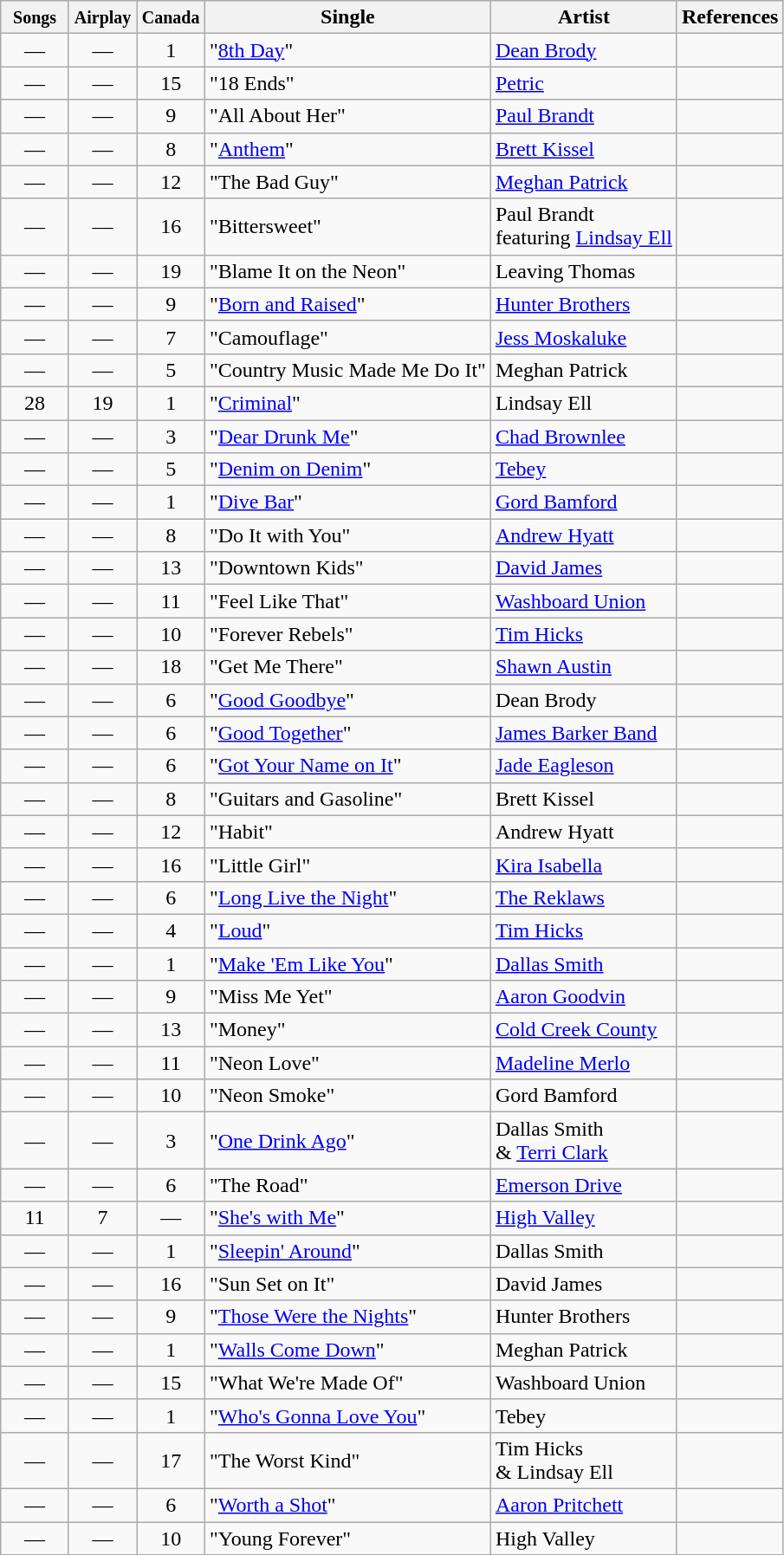<table class="wikitable sortable">
<tr>
<th width="45"><small>Songs</small></th>
<th width="45"><small>Airplay</small></th>
<th width="45"><small>Canada</small></th>
<th width=auto>Single</th>
<th width=auto>Artist</th>
<th width=auto>References</th>
</tr>
<tr>
<td align=center>—</td>
<td align=center>—</td>
<td align=center>1</td>
<td>"<a href='#'>8th Day</a>"</td>
<td><a href='#'>Dean Brody</a></td>
<td></td>
</tr>
<tr>
<td align=center>—</td>
<td align=center>—</td>
<td align=center>15</td>
<td>"18 Ends"</td>
<td><a href='#'>Petric</a></td>
<td></td>
</tr>
<tr>
<td align=center>—</td>
<td align=center>—</td>
<td align=center>9</td>
<td>"All About Her"</td>
<td><a href='#'>Paul Brandt</a></td>
<td></td>
</tr>
<tr>
<td align=center>—</td>
<td align=center>—</td>
<td align=center>8</td>
<td>"<a href='#'>Anthem</a>"</td>
<td><a href='#'>Brett Kissel</a></td>
<td></td>
</tr>
<tr>
<td align=center>—</td>
<td align=center>—</td>
<td align=center>12</td>
<td>"The Bad Guy"</td>
<td><a href='#'>Meghan Patrick</a></td>
<td></td>
</tr>
<tr>
<td align=center>—</td>
<td align=center>—</td>
<td align=center>16</td>
<td>"Bittersweet"</td>
<td>Paul Brandt <br>featuring <a href='#'>Lindsay Ell</a></td>
<td></td>
</tr>
<tr>
<td align=center>—</td>
<td align=center>—</td>
<td align=center>19</td>
<td>"Blame It on the Neon"</td>
<td>Leaving Thomas</td>
<td></td>
</tr>
<tr>
<td align=center>—</td>
<td align=center>—</td>
<td align=center>9</td>
<td>"<a href='#'>Born and Raised</a>"</td>
<td><a href='#'>Hunter Brothers</a></td>
<td></td>
</tr>
<tr>
<td align=center>—</td>
<td align=center>—</td>
<td align=center>7</td>
<td>"Camouflage"</td>
<td><a href='#'>Jess Moskaluke</a></td>
<td></td>
</tr>
<tr>
<td align=center>—</td>
<td align=center>—</td>
<td align=center>5</td>
<td>"Country Music Made Me Do It"</td>
<td>Meghan Patrick</td>
<td></td>
</tr>
<tr>
<td align=center>28</td>
<td align=center>19</td>
<td align=center>1</td>
<td>"<a href='#'>Criminal</a>"</td>
<td>Lindsay Ell</td>
<td></td>
</tr>
<tr>
<td align=center>—</td>
<td align=center>—</td>
<td align=center>3</td>
<td>"<a href='#'>Dear Drunk Me</a>"</td>
<td><a href='#'>Chad Brownlee</a></td>
<td></td>
</tr>
<tr>
<td align=center>—</td>
<td align=center>—</td>
<td align=center>5</td>
<td>"<a href='#'>Denim on Denim</a>"</td>
<td><a href='#'>Tebey</a></td>
<td></td>
</tr>
<tr>
<td align=center>—</td>
<td align=center>—</td>
<td align=center>1</td>
<td>"<a href='#'>Dive Bar</a>"</td>
<td><a href='#'>Gord Bamford</a></td>
<td></td>
</tr>
<tr>
<td align=center>—</td>
<td align=center>—</td>
<td align=center>8</td>
<td>"Do It with You"</td>
<td><a href='#'>Andrew Hyatt</a></td>
<td></td>
</tr>
<tr>
<td align=center>—</td>
<td align=center>—</td>
<td align=center>13</td>
<td>"Downtown Kids"</td>
<td><a href='#'>David James</a></td>
<td></td>
</tr>
<tr>
<td align=center>—</td>
<td align=center>—</td>
<td align=center>11</td>
<td>"Feel Like That"</td>
<td><a href='#'>Washboard Union</a></td>
<td></td>
</tr>
<tr>
<td align=center>—</td>
<td align=center>—</td>
<td align=center>10</td>
<td>"Forever Rebels"</td>
<td><a href='#'>Tim Hicks</a></td>
<td></td>
</tr>
<tr>
<td align=center>—</td>
<td align=center>—</td>
<td align=center>18</td>
<td>"Get Me There"</td>
<td><a href='#'>Shawn Austin</a></td>
<td></td>
</tr>
<tr>
<td align=center>—</td>
<td align=center>—</td>
<td align=center>6</td>
<td>"<a href='#'>Good Goodbye</a>"</td>
<td>Dean Brody</td>
<td></td>
</tr>
<tr>
<td align=center>—</td>
<td align=center>—</td>
<td align=center>6</td>
<td>"<a href='#'>Good Together</a>"</td>
<td><a href='#'>James Barker Band</a></td>
<td></td>
</tr>
<tr>
<td align=center>—</td>
<td align=center>—</td>
<td align=center>6</td>
<td>"<a href='#'>Got Your Name on It</a>"</td>
<td><a href='#'>Jade Eagleson</a></td>
<td></td>
</tr>
<tr>
<td align=center>—</td>
<td align=center>—</td>
<td align=center>8</td>
<td>"Guitars and Gasoline"</td>
<td>Brett Kissel</td>
<td></td>
</tr>
<tr>
<td align=center>—</td>
<td align=center>—</td>
<td align=center>12</td>
<td>"Habit"</td>
<td>Andrew Hyatt</td>
<td></td>
</tr>
<tr>
<td align=center>—</td>
<td align=center>—</td>
<td align=center>16</td>
<td>"Little Girl"</td>
<td><a href='#'>Kira Isabella</a></td>
<td></td>
</tr>
<tr>
<td align=center>—</td>
<td align=center>—</td>
<td align=center>6</td>
<td>"<a href='#'>Long Live the Night</a>"</td>
<td><a href='#'>The Reklaws</a></td>
<td></td>
</tr>
<tr>
<td align=center>—</td>
<td align=center>—</td>
<td align=center>4</td>
<td>"<a href='#'>Loud</a>"</td>
<td><a href='#'>Tim Hicks</a></td>
<td></td>
</tr>
<tr>
<td align=center>—</td>
<td align=center>—</td>
<td align=center>1</td>
<td>"<a href='#'>Make 'Em Like You</a>"</td>
<td><a href='#'>Dallas Smith</a></td>
<td></td>
</tr>
<tr>
<td align=center>—</td>
<td align=center>—</td>
<td align=center>9</td>
<td>"Miss Me Yet"</td>
<td><a href='#'>Aaron Goodvin</a></td>
<td></td>
</tr>
<tr>
<td align=center>—</td>
<td align=center>—</td>
<td align=center>13</td>
<td>"Money"</td>
<td><a href='#'>Cold Creek County</a></td>
<td></td>
</tr>
<tr>
<td align=center>—</td>
<td align=center>—</td>
<td align=center>11</td>
<td>"Neon Love"</td>
<td><a href='#'>Madeline Merlo</a></td>
<td></td>
</tr>
<tr>
<td align=center>—</td>
<td align=center>—</td>
<td align=center>10</td>
<td>"Neon Smoke"</td>
<td>Gord Bamford</td>
<td></td>
</tr>
<tr>
<td align=center>—</td>
<td align=center>—</td>
<td align=center>3</td>
<td>"<a href='#'>One Drink Ago</a>"</td>
<td>Dallas Smith  <br> & <a href='#'>Terri Clark</a></td>
<td></td>
</tr>
<tr>
<td align=center>—</td>
<td align=center>—</td>
<td align=center>6</td>
<td>"The Road"</td>
<td><a href='#'>Emerson Drive</a></td>
<td></td>
</tr>
<tr>
<td align=center>11</td>
<td align=center>7</td>
<td align=center>—</td>
<td>"<a href='#'>She's with Me</a>" </td>
<td><a href='#'>High Valley</a></td>
<td></td>
</tr>
<tr>
<td align=center>—</td>
<td align=center>—</td>
<td align=center>1</td>
<td>"<a href='#'>Sleepin' Around</a>"</td>
<td>Dallas Smith</td>
<td></td>
</tr>
<tr>
<td align=center>—</td>
<td align=center>—</td>
<td align=center>16</td>
<td>"Sun Set on It"</td>
<td>David James</td>
<td></td>
</tr>
<tr>
<td align=center>—</td>
<td align=center>—</td>
<td align=center>9</td>
<td>"<a href='#'>Those Were the Nights</a>"</td>
<td>Hunter Brothers</td>
<td></td>
</tr>
<tr>
<td align=center>—</td>
<td align=center>—</td>
<td align=center>1</td>
<td>"<a href='#'>Walls Come Down</a>"</td>
<td>Meghan Patrick</td>
<td></td>
</tr>
<tr>
<td align=center>—</td>
<td align=center>—</td>
<td align=center>15</td>
<td>"What We're Made Of"</td>
<td>Washboard Union</td>
<td></td>
</tr>
<tr>
<td align=center>—</td>
<td align=center>—</td>
<td align=center>1</td>
<td>"<a href='#'>Who's Gonna Love You</a>"</td>
<td>Tebey</td>
<td></td>
</tr>
<tr>
<td align=center>—</td>
<td align=center>—</td>
<td align=center>17</td>
<td>"The Worst Kind"</td>
<td>Tim Hicks <br>& Lindsay Ell</td>
<td></td>
</tr>
<tr>
<td align=center>—</td>
<td align=center>—</td>
<td align=center>6</td>
<td>"<a href='#'>Worth a Shot</a>"</td>
<td><a href='#'>Aaron Pritchett</a></td>
<td></td>
</tr>
<tr>
<td align=center>—</td>
<td align=center>—</td>
<td align=center>10</td>
<td>"Young Forever"</td>
<td>High Valley</td>
<td></td>
</tr>
</table>
